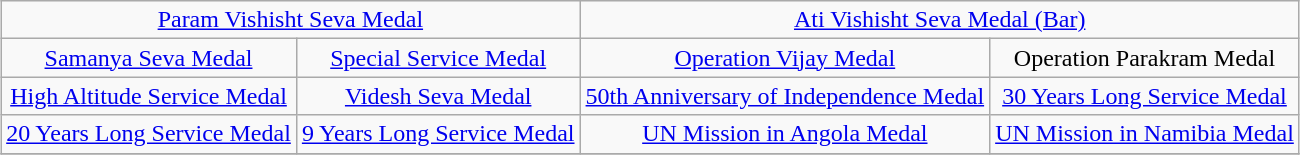<table class="wikitable" style="margin:1em auto; text-align:center;">
<tr>
<td colspan="2"><a href='#'>Param Vishisht Seva Medal</a></td>
<td colspan="2"><a href='#'>Ati Vishisht Seva Medal (Bar)</a></td>
</tr>
<tr>
<td><a href='#'>Samanya Seva Medal</a></td>
<td><a href='#'>Special Service Medal</a></td>
<td><a href='#'>Operation Vijay Medal</a></td>
<td>Operation Parakram Medal</td>
</tr>
<tr>
<td><a href='#'>High Altitude Service Medal</a></td>
<td><a href='#'>Videsh Seva Medal</a></td>
<td><a href='#'>50th Anniversary of Independence Medal</a></td>
<td><a href='#'>30 Years Long Service Medal</a></td>
</tr>
<tr>
<td><a href='#'>20 Years Long Service Medal</a></td>
<td><a href='#'>9 Years Long Service Medal</a></td>
<td><a href='#'>UN Mission in Angola Medal</a></td>
<td><a href='#'>UN Mission in Namibia Medal</a></td>
</tr>
<tr>
</tr>
</table>
